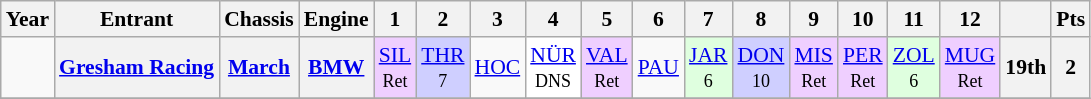<table class="wikitable" style="text-align:center; font-size:90%">
<tr>
<th>Year</th>
<th>Entrant</th>
<th>Chassis</th>
<th>Engine</th>
<th>1</th>
<th>2</th>
<th>3</th>
<th>4</th>
<th>5</th>
<th>6</th>
<th>7</th>
<th>8</th>
<th>9</th>
<th>10</th>
<th>11</th>
<th>12</th>
<th></th>
<th>Pts</th>
</tr>
<tr>
<td></td>
<th><a href='#'>Gresham Racing</a></th>
<th><a href='#'>March</a></th>
<th><a href='#'>BMW</a></th>
<td style="background:#EFCFFF;"><a href='#'>SIL</a><br><small>Ret</small></td>
<td style="background:#CFCFFF;"><a href='#'>THR</a><br><small>7</small></td>
<td><a href='#'>HOC</a></td>
<td style="background:#FFFFFF;"><a href='#'>NÜR</a><br><small>DNS</small></td>
<td style="background:#EFCFFF;"><a href='#'>VAL</a><br><small>Ret</small></td>
<td><a href='#'>PAU</a></td>
<td style="background:#DFFFDF;"><a href='#'>JAR</a><br><small>6</small></td>
<td style="background:#CFCFFF;"><a href='#'>DON</a><br><small>10</small></td>
<td style="background:#EFCFFF;"><a href='#'>MIS</a><br><small>Ret</small></td>
<td style="background:#EFCFFF;"><a href='#'>PER</a><br><small>Ret</small></td>
<td style="background:#DFFFDF;"><a href='#'>ZOL</a><br><small>6</small></td>
<td style="background:#EFCFFF;"><a href='#'>MUG</a><br><small>Ret</small></td>
<th>19th</th>
<th>2</th>
</tr>
<tr>
</tr>
</table>
